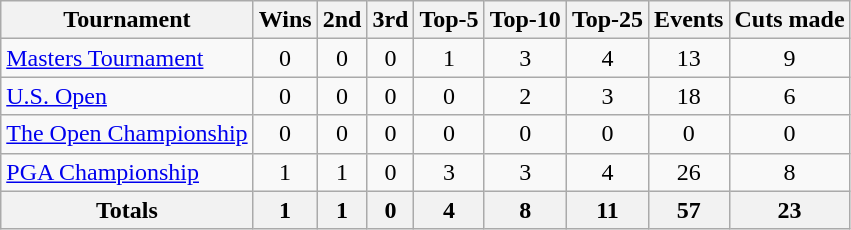<table class=wikitable style=text-align:center>
<tr>
<th>Tournament</th>
<th>Wins</th>
<th>2nd</th>
<th>3rd</th>
<th>Top-5</th>
<th>Top-10</th>
<th>Top-25</th>
<th>Events</th>
<th>Cuts made</th>
</tr>
<tr>
<td align=left><a href='#'>Masters Tournament</a></td>
<td>0</td>
<td>0</td>
<td>0</td>
<td>1</td>
<td>3</td>
<td>4</td>
<td>13</td>
<td>9</td>
</tr>
<tr>
<td align=left><a href='#'>U.S. Open</a></td>
<td>0</td>
<td>0</td>
<td>0</td>
<td>0</td>
<td>2</td>
<td>3</td>
<td>18</td>
<td>6</td>
</tr>
<tr>
<td align=left><a href='#'>The Open Championship</a></td>
<td>0</td>
<td>0</td>
<td>0</td>
<td>0</td>
<td>0</td>
<td>0</td>
<td>0</td>
<td>0</td>
</tr>
<tr>
<td align=left><a href='#'>PGA Championship</a></td>
<td>1</td>
<td>1</td>
<td>0</td>
<td>3</td>
<td>3</td>
<td>4</td>
<td>26</td>
<td>8</td>
</tr>
<tr>
<th>Totals</th>
<th>1</th>
<th>1</th>
<th>0</th>
<th>4</th>
<th>8</th>
<th>11</th>
<th>57</th>
<th>23</th>
</tr>
</table>
